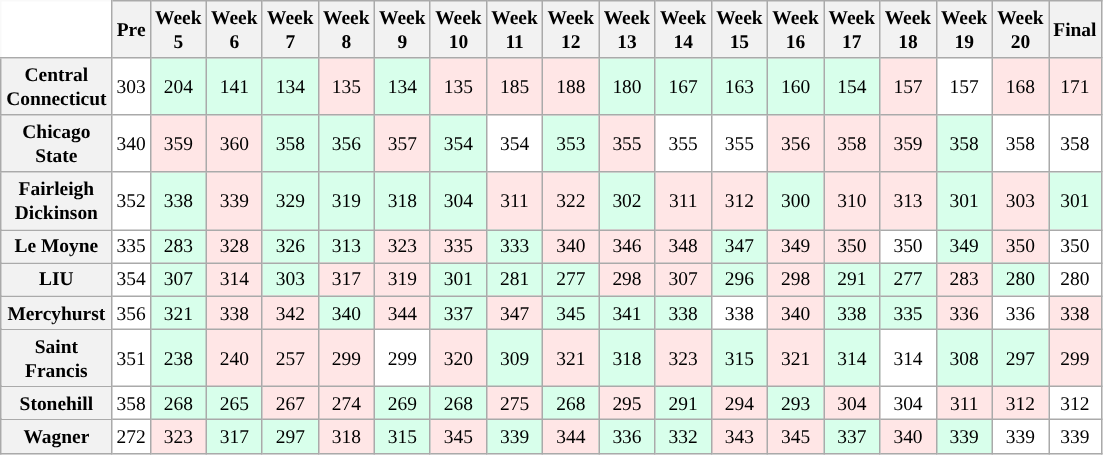<table class="wikitable sortable" style="font-size:90%; width:551pt;">
<tr>
<th style="background:white; border-top-style:hidden; border-left-style:hidden; font-size:90%;"> </th>
<th style="font-size:90%;">Pre<br></th>
<th style="font-size:90%;">Week 5</th>
<th style="font-size:90%;">Week 6</th>
<th style="font-size:90%;">Week 7</th>
<th style="font-size:90%;">Week 8</th>
<th style="font-size:90%;">Week 9</th>
<th style="font-size:90%;">Week 10</th>
<th style="font-size:90%;">Week 11</th>
<th style="font-size:90%;">Week 12</th>
<th style="font-size:90%;">Week 13</th>
<th style="font-size:90%;">Week 14</th>
<th style="font-size:90%;">Week 15</th>
<th style="font-size:90%;">Week 16</th>
<th style="font-size:90%;">Week 17</th>
<th style="font-size:90%;">Week 18</th>
<th style="font-size:90%;">Week 19</th>
<th style="font-size:90%;">Week 20</th>
<th style="font-size:90%;">Final</th>
</tr>
<tr style="text-align:center; font-size:90%;">
<th style="position: sticky; left: 0; ">Central Connecticut</th>
<td style="background:#FFF;">303</td>
<td style="background:#D8FFEB;">204</td>
<td style="background:#D8FFEB;">141</td>
<td style="background:#D8FFEB;">134</td>
<td style="background:#FFE6E6;">135</td>
<td style="background:#D8FFEB;">134</td>
<td style="background:#FFE6E6;">135</td>
<td style="background:#FFE6E6;">185</td>
<td style="background:#FFE6E6;">188</td>
<td style="background:#D8FFEB;">180</td>
<td style="background:#D8FFEB;">167</td>
<td style="background:#D8FFEB;">163</td>
<td style="background:#D8FFEB;">160</td>
<td style="background:#D8FFEB;">154</td>
<td style="background:#FFE6E6;">157</td>
<td style="background:#FFF;">157</td>
<td style="background:#FFE6E6;">168</td>
<td style="background:#FFE6E6;">171</td>
</tr>
<tr style="text-align:center; font-size:90%;">
<th style="position: sticky; left: 0; ">Chicago State</th>
<td style="background:#FFF;">340</td>
<td style="background:#FFE6E6;">359</td>
<td style="background:#FFE6E6;">360</td>
<td style="background:#D8FFEB;">358</td>
<td style="background:#D8FFEB;">356</td>
<td style="background:#FFE6E6;">357</td>
<td style="background:#D8FFEB;">354</td>
<td style="background:#FFF;">354</td>
<td style="background:#D8FFEB;">353</td>
<td style="background:#FFE6E6;">355</td>
<td style="background:#FFF;">355</td>
<td style="background:#FFF;">355</td>
<td style="background:#FFE6E6;">356</td>
<td style="background:#FFE6E6;">358</td>
<td style="background:#FFE6E6;">359</td>
<td style="background:#D8FFEB;">358</td>
<td style="background:#FFF;">358</td>
<td style="background:#FFF;">358</td>
</tr>
<tr style="text-align:center; font-size:90%;">
<th style="position: sticky; left: 0; ">Fairleigh Dickinson</th>
<td style="background:#FFF;">352</td>
<td style="background:#D8FFEB;">338</td>
<td style="background:#FFE6E6;">339</td>
<td style="background:#D8FFEB;">329</td>
<td style="background:#D8FFEB;">319</td>
<td style="background:#D8FFEB;">318</td>
<td style="background:#D8FFEB;">304</td>
<td style="background:#FFE6E6;">311</td>
<td style="background:#FFE6E6;">322</td>
<td style="background:#D8FFEB;">302</td>
<td style="background:#FFE6E6;">311</td>
<td style="background:#FFE6E6;">312</td>
<td style="background:#D8FFEB;">300</td>
<td style="background:#FFE6E6;">310</td>
<td style="background:#FFE6E6;">313</td>
<td style="background:#D8FFEB;">301</td>
<td style="background:#FFE6E6;">303</td>
<td style="background:#D8FFEB;">301</td>
</tr>
<tr style="text-align:center; font-size:90%;">
<th style="position: sticky; left: 0; ">Le Moyne</th>
<td style="background:#FFF;">335</td>
<td style="background:#D8FFEB;">283</td>
<td style="background:#FFE6E6;">328</td>
<td style="background:#D8FFEB;">326</td>
<td style="background:#D8FFEB;">313</td>
<td style="background:#FFE6E6;">323</td>
<td style="background:#FFE6E6;">335</td>
<td style="background:#D8FFEB;">333</td>
<td style="background:#FFE6E6;">340</td>
<td style="background:#FFE6E6;">346</td>
<td style="background:#FFE6E6;">348</td>
<td style="background:#D8FFEB;">347</td>
<td style="background:#FFE6E6;">349</td>
<td style="background:#FFE6E6;">350</td>
<td style="background:#FFF;">350</td>
<td style="background:#D8FFEB;">349</td>
<td style="background:#FFE6E6;">350</td>
<td style="background:#FFF;">350</td>
</tr>
<tr style="text-align:center; font-size:90%;"">
<th style="position: sticky; left: 0; ">LIU</th>
<td style="background:#FFF;">354</td>
<td style="background:#D8FFEB;">307</td>
<td style="background:#FFE6E6;">314</td>
<td style="background:#D8FFEB;">303</td>
<td style="background:#FFE6E6;">317</td>
<td style="background:#FFE6E6;">319</td>
<td style="background:#D8FFEB;">301</td>
<td style="background:#D8FFEB;">281</td>
<td style="background:#D8FFEB;">277</td>
<td style="background:#FFE6E6;">298</td>
<td style="background:#FFE6E6;">307</td>
<td style="background:#D8FFEB;">296</td>
<td style="background:#FFE6E6;">298</td>
<td style="background:#D8FFEB;">291</td>
<td style="background:#D8FFEB;">277</td>
<td style="background:#FFE6E6;">283</td>
<td style="background:#D8FFEB;">280</td>
<td style="background:#FFF;">280</td>
</tr>
<tr style="text-align:center; font-size:90%;">
<th style="position: sticky; left: 0; ">Mercyhurst</th>
<td style="background:#FFF;">356</td>
<td style="background:#D8FFEB;">321</td>
<td style="background:#FFE6E6;">338</td>
<td style="background:#FFE6E6;">342</td>
<td style="background:#D8FFEB;">340</td>
<td style="background:#FFE6E6;">344</td>
<td style="background:#D8FFEB;">337</td>
<td style="background:#FFE6E6;">347</td>
<td style="background:#D8FFEB;">345</td>
<td style="background:#D8FFEB;">341</td>
<td style="background:#D8FFEB;">338</td>
<td style="background:#FFF;">338</td>
<td style="background:#FFE6E6;">340</td>
<td style="background:#D8FFEB;">338</td>
<td style="background:#D8FFEB;">335</td>
<td style="background:#FFE6E6;">336</td>
<td style="background:#FFF;">336</td>
<td style="background:#FFE6E6;">338</td>
</tr>
<tr style="text-align:center; font-size:90%;">
<th style="position: sticky; left: 0; ">Saint Francis</th>
<td style="background:#FFF;">351</td>
<td style="background:#D8FFEB;">238</td>
<td style="background:#FFE6E6;">240</td>
<td style="background:#FFE6E6;">257</td>
<td style="background:#FFE6E6;">299</td>
<td style="background:#FFF;">299</td>
<td style="background:#FFE6E6;">320</td>
<td style="background:#D8FFEB;">309</td>
<td style="background:#FFE6E6;">321</td>
<td style="background:#D8FFEB;">318</td>
<td style="background:#FFE6E6;">323</td>
<td style="background:#D8FFEB;">315</td>
<td style="background:#FFE6E6;">321</td>
<td style="background:#D8FFEB;">314</td>
<td style="background:#FFF;">314</td>
<td style="background:#D8FFEB;">308</td>
<td style="background:#D8FFEB;">297</td>
<td style="background:#FFE6E6;">299</td>
</tr>
<tr style="text-align:center; font-size:90%;">
<th style="position: sticky; left: 0; ">Stonehill</th>
<td style="background:#FFF;">358</td>
<td style="background:#D8FFEB;">268</td>
<td style="background:#D8FFEB;">265</td>
<td style="background:#FFE6E6;">267</td>
<td style="background:#FFE6E6;">274</td>
<td style="background:#D8FFEB;">269</td>
<td style="background:#D8FFEB;">268</td>
<td style="background:#FFE6E6;">275</td>
<td style="background:#D8FFEB;">268</td>
<td style="background:#FFE6E6;">295</td>
<td style="background:#D8FFEB;">291</td>
<td style="background:#FFE6E6;">294</td>
<td style="background:#D8FFEB;">293</td>
<td style="background:#FFE6E6;">304</td>
<td style="background:#FFF;">304</td>
<td style="background:#FFE6E6;">311</td>
<td style="background:#FFE6E6;">312</td>
<td style="background:#FFF;">312</td>
</tr>
<tr style="text-align:center; font-size:90%;">
<th style="position: sticky; left: 0; ">Wagner</th>
<td style="background:#FFF;">272</td>
<td style="background:#FFE6E6;">323</td>
<td style="background:#D8FFEB;">317</td>
<td style="background:#D8FFEB;">297</td>
<td style="background:#FFE6E6;">318</td>
<td style="background:#D8FFEB;">315</td>
<td style="background:#FFE6E6;">345</td>
<td style="background:#D8FFEB;">339</td>
<td style="background:#FFE6E6;">344</td>
<td style="background:#D8FFEB;">336</td>
<td style="background:#D8FFEB;">332</td>
<td style="background:#FFE6E6;">343</td>
<td style="background:#FFE6E6;">345</td>
<td style="background:#D8FFEB;">337</td>
<td style="background:#FFE6E6;">340</td>
<td style="background:#D8FFEB;">339</td>
<td style="background:#FFF;">339</td>
<td style="background:#FFF;">339</td>
</tr>
</table>
